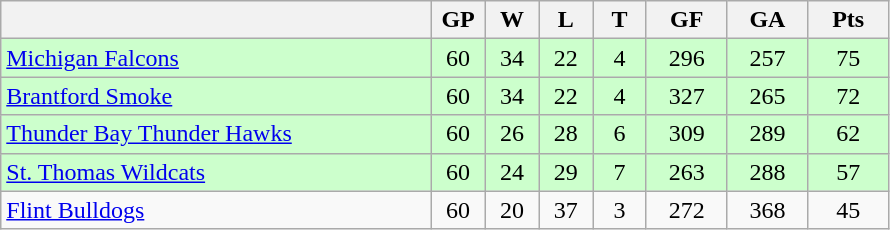<table class="wikitable">
<tr>
<th width="40%" bgcolor="#e0e0e0"></th>
<th width="5%" bgcolor="#e0e0e0">GP</th>
<th width="5%" bgcolor="#e0e0e0">W</th>
<th width="5%" bgcolor="#e0e0e0">L</th>
<th width="5%" bgcolor="#e0e0e0">T</th>
<th width="7.5%" bgcolor="#e0e0e0">GF</th>
<th width="7.5%" bgcolor="#e0e0e0">GA</th>
<th width="7.5%" bgcolor="#e0e0e0">Pts</th>
</tr>
<tr align="center" bgcolor="#CCFFCC">
<td align="left"><a href='#'>Michigan Falcons</a></td>
<td>60</td>
<td>34</td>
<td>22</td>
<td>4</td>
<td>296</td>
<td>257</td>
<td>75</td>
</tr>
<tr align="center" bgcolor="#CCFFCC">
<td align="left"><a href='#'>Brantford Smoke</a></td>
<td>60</td>
<td>34</td>
<td>22</td>
<td>4</td>
<td>327</td>
<td>265</td>
<td>72</td>
</tr>
<tr align="center" bgcolor="#CCFFCC">
<td align="left"><a href='#'>Thunder Bay Thunder Hawks</a></td>
<td>60</td>
<td>26</td>
<td>28</td>
<td>6</td>
<td>309</td>
<td>289</td>
<td>62</td>
</tr>
<tr align="center" bgcolor="#CCFFCC">
<td align="left"><a href='#'>St. Thomas Wildcats</a></td>
<td>60</td>
<td>24</td>
<td>29</td>
<td>7</td>
<td>263</td>
<td>288</td>
<td>57</td>
</tr>
<tr align="center">
<td align="left"><a href='#'>Flint Bulldogs</a></td>
<td>60</td>
<td>20</td>
<td>37</td>
<td>3</td>
<td>272</td>
<td>368</td>
<td>45</td>
</tr>
</table>
